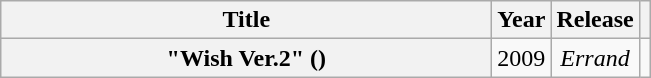<table class="wikitable plainrowheaders" style="text-align:center;" border="1">
<tr>
<th scope="col" style="width:20em;">Title</th>
<th scope="col">Year</th>
<th scope="col">Release</th>
<th scope="col"></th>
</tr>
<tr>
<th scope="row">"Wish Ver.2" ()</th>
<td>2009</td>
<td><em>Errand</em></td>
<td></td>
</tr>
</table>
